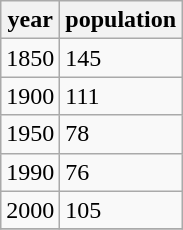<table class="wikitable">
<tr>
<th>year</th>
<th>population</th>
</tr>
<tr>
<td>1850</td>
<td>145</td>
</tr>
<tr>
<td>1900</td>
<td>111</td>
</tr>
<tr>
<td>1950</td>
<td>78</td>
</tr>
<tr>
<td>1990</td>
<td>76</td>
</tr>
<tr>
<td>2000</td>
<td>105</td>
</tr>
<tr>
</tr>
</table>
